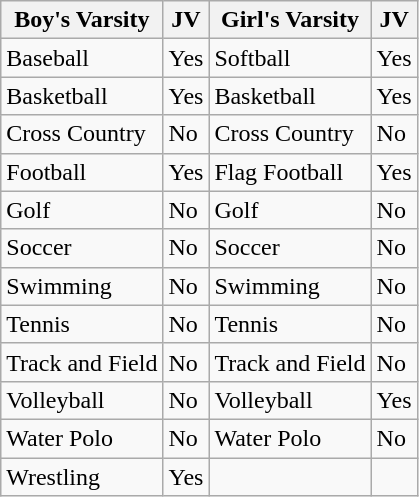<table class="wikitable">
<tr>
<th>Boy's Varsity</th>
<th>JV</th>
<th>Girl's Varsity</th>
<th>JV</th>
</tr>
<tr>
<td>Baseball</td>
<td>Yes</td>
<td>Softball</td>
<td>Yes</td>
</tr>
<tr>
<td>Basketball</td>
<td>Yes</td>
<td>Basketball</td>
<td>Yes</td>
</tr>
<tr>
<td>Cross Country</td>
<td>No</td>
<td>Cross Country</td>
<td>No</td>
</tr>
<tr>
<td>Football</td>
<td>Yes</td>
<td>Flag Football</td>
<td>Yes</td>
</tr>
<tr>
<td>Golf</td>
<td>No</td>
<td>Golf</td>
<td>No</td>
</tr>
<tr>
<td>Soccer</td>
<td>No</td>
<td>Soccer</td>
<td>No</td>
</tr>
<tr>
<td>Swimming</td>
<td>No</td>
<td>Swimming</td>
<td>No</td>
</tr>
<tr>
<td>Tennis</td>
<td>No</td>
<td>Tennis</td>
<td>No</td>
</tr>
<tr>
<td>Track and Field</td>
<td>No</td>
<td>Track and Field</td>
<td>No</td>
</tr>
<tr>
<td>Volleyball</td>
<td>No</td>
<td>Volleyball</td>
<td>Yes</td>
</tr>
<tr>
<td>Water Polo</td>
<td>No</td>
<td>Water Polo</td>
<td>No</td>
</tr>
<tr>
<td>Wrestling</td>
<td>Yes</td>
<td></td>
<td></td>
</tr>
</table>
